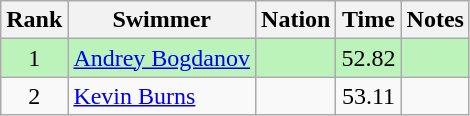<table class="wikitable sortable" style="text-align:center">
<tr>
<th>Rank</th>
<th>Swimmer</th>
<th>Nation</th>
<th>Time</th>
<th>Notes</th>
</tr>
<tr bgcolor=bbf3bb>
<td>1</td>
<td align=left><a href='#'>Andrey Bogdanov</a></td>
<td align=left></td>
<td>52.82</td>
<td></td>
</tr>
<tr>
<td>2</td>
<td align=left><a href='#'>Kevin Burns</a></td>
<td align=left></td>
<td>53.11</td>
<td></td>
</tr>
</table>
